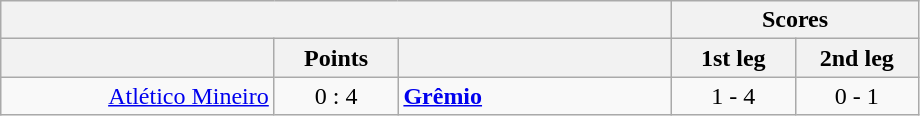<table class="wikitable" style="text-align:center;">
<tr>
<th colspan=3></th>
<th colspan=3>Scores</th>
</tr>
<tr>
<th width="175"></th>
<th width="75">Points</th>
<th width="175"></th>
<th width="75">1st leg</th>
<th width="75">2nd leg</th>
</tr>
<tr>
<td align=right><a href='#'>Atlético Mineiro</a></td>
<td>0 : 4</td>
<td align=left><strong><a href='#'>Grêmio</a></strong></td>
<td>1 - 4</td>
<td>0 - 1</td>
</tr>
</table>
